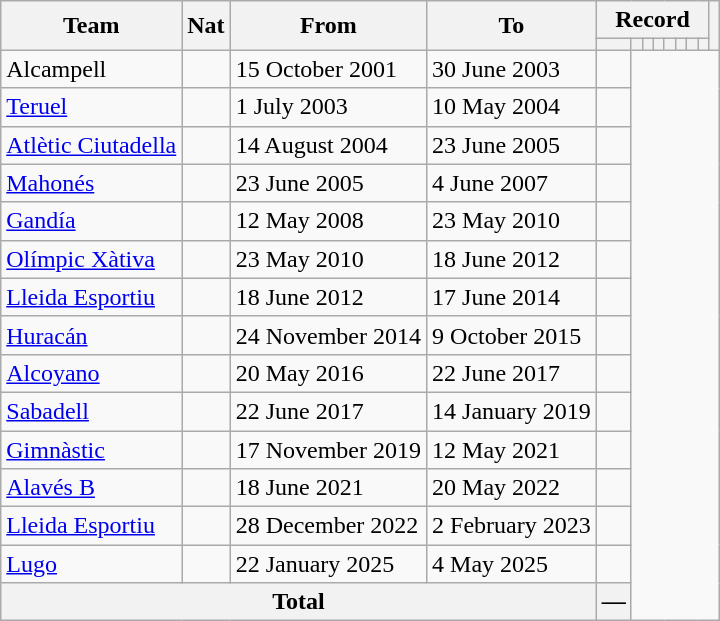<table class="wikitable" style="text-align: center">
<tr>
<th rowspan="2">Team</th>
<th rowspan="2">Nat</th>
<th rowspan="2">From</th>
<th rowspan="2">To</th>
<th colspan="8">Record</th>
<th rowspan=2></th>
</tr>
<tr>
<th></th>
<th></th>
<th></th>
<th></th>
<th></th>
<th></th>
<th></th>
<th></th>
</tr>
<tr>
<td align="left">Alcampell</td>
<td></td>
<td align=left>15 October 2001</td>
<td align=left>30 June 2003<br></td>
<td></td>
</tr>
<tr>
<td align="left"><a href='#'>Teruel</a></td>
<td></td>
<td align=left>1 July 2003</td>
<td align=left>10 May 2004<br></td>
<td></td>
</tr>
<tr>
<td align="left"><a href='#'>Atlètic Ciutadella</a></td>
<td></td>
<td align=left>14 August 2004</td>
<td align=left>23 June 2005<br></td>
<td></td>
</tr>
<tr>
<td align="left"><a href='#'>Mahonés</a></td>
<td></td>
<td align=left>23 June 2005</td>
<td align=left>4 June 2007<br></td>
<td></td>
</tr>
<tr>
<td align="left"><a href='#'>Gandía</a></td>
<td></td>
<td align=left>12 May 2008</td>
<td align=left>23 May 2010<br></td>
<td></td>
</tr>
<tr>
<td align="left"><a href='#'>Olímpic Xàtiva</a></td>
<td></td>
<td align=left>23 May 2010</td>
<td align=left>18 June 2012<br></td>
<td></td>
</tr>
<tr>
<td align="left"><a href='#'>Lleida Esportiu</a></td>
<td></td>
<td align=left>18 June 2012</td>
<td align=left>17 June 2014<br></td>
<td></td>
</tr>
<tr>
<td align="left"><a href='#'>Huracán</a></td>
<td></td>
<td align=left>24 November 2014</td>
<td align=left>9 October 2015<br></td>
<td></td>
</tr>
<tr>
<td align="left"><a href='#'>Alcoyano</a></td>
<td></td>
<td align=left>20 May 2016</td>
<td align=left>22 June 2017<br></td>
<td></td>
</tr>
<tr>
<td align="left"><a href='#'>Sabadell</a></td>
<td></td>
<td align=left>22 June 2017</td>
<td align=left>14 January 2019<br></td>
<td></td>
</tr>
<tr>
<td align="left"><a href='#'>Gimnàstic</a></td>
<td></td>
<td align=left>17 November 2019</td>
<td align=left>12 May 2021<br></td>
<td></td>
</tr>
<tr>
<td align="left"><a href='#'>Alavés B</a></td>
<td></td>
<td align=left>18 June 2021</td>
<td align=left>20 May 2022<br></td>
<td></td>
</tr>
<tr>
<td align="left"><a href='#'>Lleida Esportiu</a></td>
<td></td>
<td align=left>28 December 2022</td>
<td align=left>2 February 2023<br></td>
<td></td>
</tr>
<tr>
<td align="left"><a href='#'>Lugo</a></td>
<td></td>
<td align=left>22 January 2025</td>
<td align=left>4 May 2025<br></td>
<td></td>
</tr>
<tr>
<th colspan="4">Total<br></th>
<th>—</th>
</tr>
</table>
